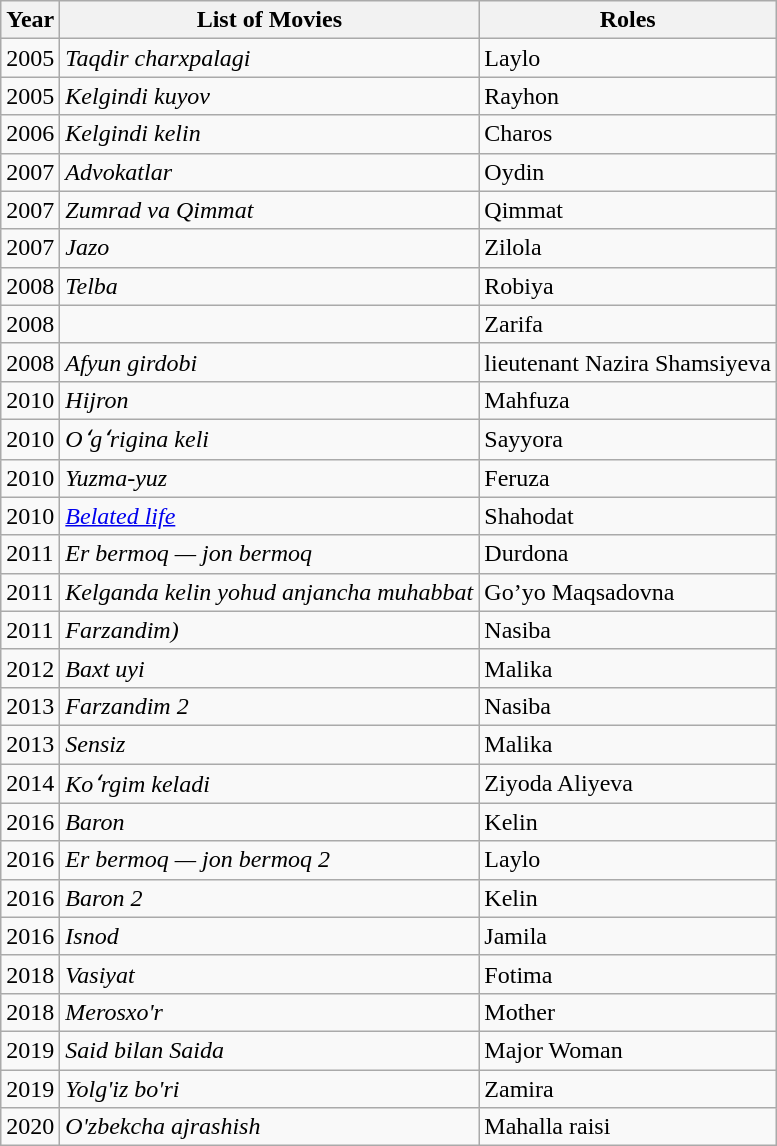<table class="wikitable sortable">
<tr>
<th>Year</th>
<th>List of Movies</th>
<th class="unsortable">Roles</th>
</tr>
<tr>
<td>2005</td>
<td><em>Taqdir charxpalagi</em></td>
<td>Laylo</td>
</tr>
<tr>
<td>2005</td>
<td><em>Kelgindi kuyov</em></td>
<td>Rayhon</td>
</tr>
<tr>
<td>2006</td>
<td><em>Kelgindi kelin</em></td>
<td>Charos</td>
</tr>
<tr>
<td>2007</td>
<td><em>Advokatlar</em></td>
<td>Oydin</td>
</tr>
<tr>
<td>2007</td>
<td><em>Zumrad va Qimmat</em></td>
<td>Qimmat</td>
</tr>
<tr>
<td>2007</td>
<td><em>Jazo</em></td>
<td>Zilola</td>
</tr>
<tr>
<td>2008</td>
<td><em>Telba</em></td>
<td>Robiya</td>
</tr>
<tr>
<td>2008</td>
<td><em></em></td>
<td>Zarifa</td>
</tr>
<tr>
<td>2008</td>
<td><em>Afyun girdobi</em></td>
<td>lieutenant Nazira Shamsiyeva</td>
</tr>
<tr>
<td>2010</td>
<td><em>Hijron</em></td>
<td>Mahfuza</td>
</tr>
<tr>
<td>2010</td>
<td><em>Oʻgʻrigina keli</em></td>
<td>Sayyora</td>
</tr>
<tr>
<td>2010</td>
<td><em>Yuzma-yuz</em></td>
<td>Feruza</td>
</tr>
<tr>
<td>2010</td>
<td><em><a href='#'>Belated life</a></em></td>
<td>Shahodat</td>
</tr>
<tr>
<td>2011</td>
<td><em>Er bermoq — jon bermoq</em></td>
<td>Durdona</td>
</tr>
<tr>
<td>2011</td>
<td><em>Kelganda kelin yohud anjancha muhabbat</em></td>
<td>Go’yo Maqsadovna</td>
</tr>
<tr>
<td>2011</td>
<td><em>Farzandim)</em></td>
<td>Nasiba</td>
</tr>
<tr>
<td>2012</td>
<td><em>Baxt uyi</em></td>
<td>Malika</td>
</tr>
<tr>
<td>2013</td>
<td><em>Farzandim 2</em></td>
<td>Nasiba</td>
</tr>
<tr>
<td>2013</td>
<td><em>Sensiz</em></td>
<td>Malika</td>
</tr>
<tr>
<td>2014</td>
<td><em>Koʻrgim keladi</em></td>
<td>Ziyoda Aliyeva</td>
</tr>
<tr>
<td>2016</td>
<td><em>Baron</em></td>
<td>Kelin</td>
</tr>
<tr>
<td>2016</td>
<td><em>Er bermoq — jon bermoq 2</em></td>
<td>Laylo</td>
</tr>
<tr>
<td>2016</td>
<td><em>Baron 2</em></td>
<td>Kelin</td>
</tr>
<tr>
<td>2016</td>
<td><em>Isnod</em></td>
<td>Jamila</td>
</tr>
<tr>
<td>2018</td>
<td><em>Vasiyat</em></td>
<td>Fotima</td>
</tr>
<tr>
<td>2018</td>
<td><em>Merosxo'r</em></td>
<td>Mother</td>
</tr>
<tr>
<td>2019</td>
<td><em>Said bilan Saida</em></td>
<td>Major Woman</td>
</tr>
<tr>
<td>2019</td>
<td><em>Yolg'iz bo'ri</em></td>
<td>Zamira</td>
</tr>
<tr>
<td>2020</td>
<td><em>O'zbekcha ajrashish</em></td>
<td>Mahalla raisi</td>
</tr>
</table>
